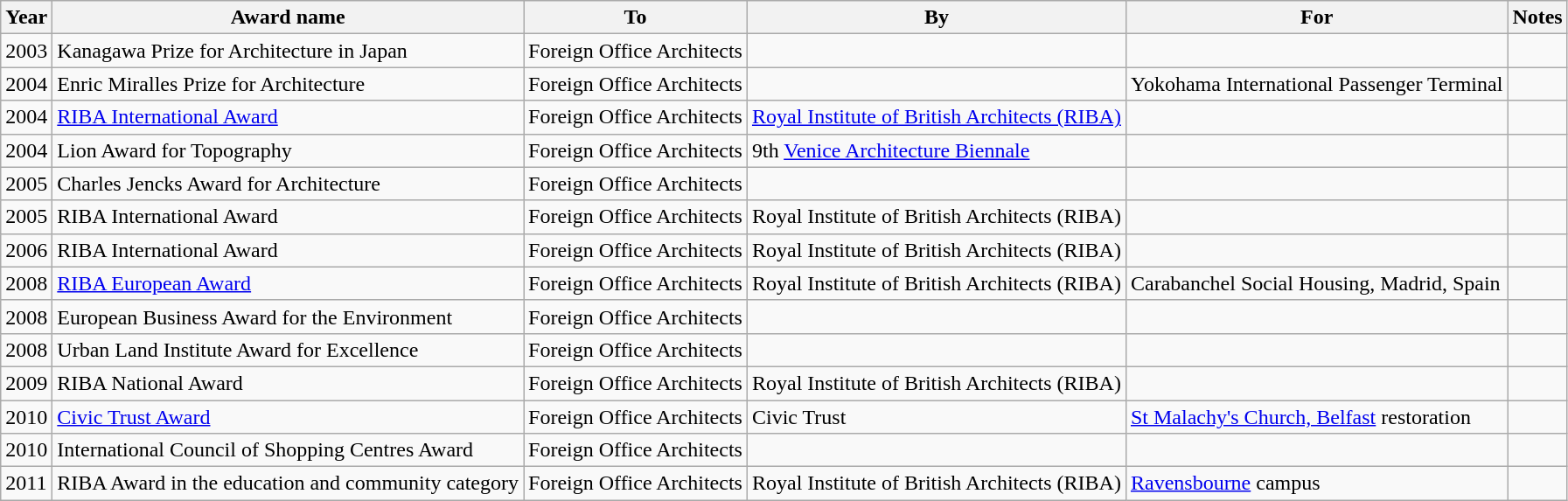<table class="wikitable sortable">
<tr>
<th>Year</th>
<th>Award name</th>
<th>To</th>
<th>By</th>
<th>For</th>
<th>Notes</th>
</tr>
<tr>
<td>2003</td>
<td>Kanagawa Prize for Architecture in Japan</td>
<td>Foreign Office Architects</td>
<td></td>
<td></td>
<td></td>
</tr>
<tr>
<td>2004</td>
<td>Enric Miralles Prize for Architecture</td>
<td>Foreign Office Architects</td>
<td></td>
<td>Yokohama International Passenger Terminal</td>
<td></td>
</tr>
<tr>
<td>2004</td>
<td><a href='#'>RIBA International Award</a></td>
<td>Foreign Office Architects</td>
<td><a href='#'>Royal Institute of British Architects (RIBA)</a></td>
<td></td>
<td></td>
</tr>
<tr>
<td>2004</td>
<td>Lion Award for Topography</td>
<td>Foreign Office Architects</td>
<td>9th <a href='#'>Venice Architecture Biennale</a></td>
<td></td>
<td></td>
</tr>
<tr>
<td>2005</td>
<td>Charles Jencks Award for Architecture</td>
<td>Foreign Office Architects</td>
<td></td>
<td></td>
<td></td>
</tr>
<tr>
<td>2005</td>
<td>RIBA International Award</td>
<td>Foreign Office Architects</td>
<td>Royal Institute of British Architects (RIBA)</td>
<td></td>
<td></td>
</tr>
<tr>
<td>2006</td>
<td>RIBA International Award</td>
<td>Foreign Office Architects</td>
<td>Royal Institute of British Architects (RIBA)</td>
<td></td>
<td></td>
</tr>
<tr>
<td>2008</td>
<td><a href='#'>RIBA European Award</a></td>
<td>Foreign Office Architects</td>
<td>Royal Institute of British Architects (RIBA)</td>
<td>Carabanchel Social Housing, Madrid, Spain</td>
<td></td>
</tr>
<tr>
<td>2008</td>
<td>European Business Award for the Environment</td>
<td>Foreign Office Architects</td>
<td></td>
<td></td>
<td></td>
</tr>
<tr>
<td>2008</td>
<td>Urban Land Institute Award for Excellence</td>
<td>Foreign Office Architects</td>
<td></td>
<td></td>
<td></td>
</tr>
<tr>
<td>2009</td>
<td>RIBA National Award</td>
<td>Foreign Office Architects</td>
<td>Royal Institute of British Architects (RIBA)</td>
<td></td>
<td></td>
</tr>
<tr>
<td>2010</td>
<td><a href='#'>Civic Trust Award</a></td>
<td>Foreign Office Architects</td>
<td>Civic Trust</td>
<td><a href='#'>St Malachy's Church, Belfast</a> restoration</td>
<td></td>
</tr>
<tr>
<td>2010</td>
<td>International Council of Shopping Centres Award</td>
<td>Foreign Office Architects</td>
<td></td>
<td></td>
<td></td>
</tr>
<tr>
<td>2011</td>
<td>RIBA Award in the education and community category</td>
<td>Foreign Office Architects</td>
<td>Royal Institute of British Architects (RIBA)</td>
<td><a href='#'>Ravensbourne</a> campus</td>
<td></td>
</tr>
</table>
